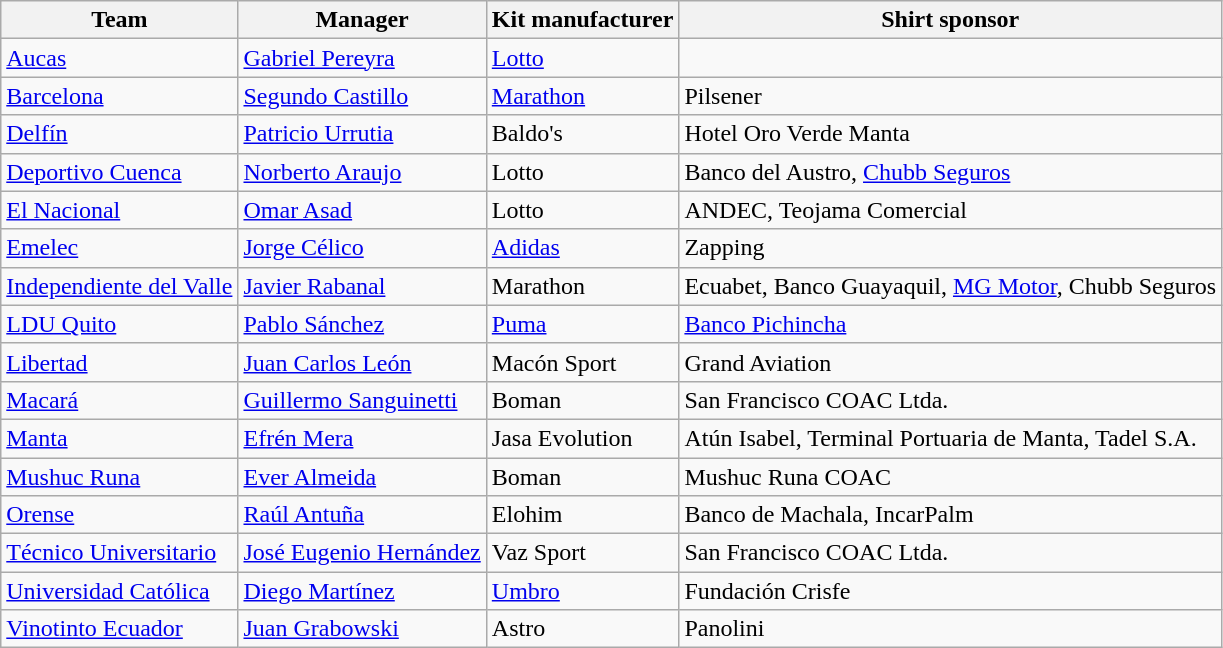<table class="wikitable sortable" style="text-align: left;">
<tr>
<th>Team</th>
<th>Manager</th>
<th>Kit manufacturer</th>
<th>Shirt sponsor</th>
</tr>
<tr>
<td><a href='#'>Aucas</a></td>
<td> <a href='#'>Gabriel Pereyra</a></td>
<td><a href='#'>Lotto</a></td>
<td></td>
</tr>
<tr>
<td><a href='#'>Barcelona</a></td>
<td> <a href='#'>Segundo Castillo</a></td>
<td><a href='#'>Marathon</a></td>
<td>Pilsener</td>
</tr>
<tr>
<td><a href='#'>Delfín</a></td>
<td> <a href='#'>Patricio Urrutia</a></td>
<td>Baldo's</td>
<td>Hotel Oro Verde Manta</td>
</tr>
<tr>
<td><a href='#'>Deportivo Cuenca</a></td>
<td> <a href='#'>Norberto Araujo</a></td>
<td>Lotto</td>
<td>Banco del Austro, <a href='#'>Chubb Seguros</a></td>
</tr>
<tr>
<td><a href='#'>El Nacional</a></td>
<td> <a href='#'>Omar Asad</a></td>
<td>Lotto</td>
<td>ANDEC, Teojama Comercial</td>
</tr>
<tr>
<td><a href='#'>Emelec</a></td>
<td> <a href='#'>Jorge Célico</a></td>
<td><a href='#'>Adidas</a></td>
<td>Zapping</td>
</tr>
<tr>
<td><a href='#'>Independiente del Valle</a></td>
<td> <a href='#'>Javier Rabanal</a></td>
<td>Marathon</td>
<td>Ecuabet, Banco Guayaquil, <a href='#'>MG Motor</a>, Chubb Seguros</td>
</tr>
<tr>
<td><a href='#'>LDU Quito</a></td>
<td> <a href='#'>Pablo Sánchez</a></td>
<td><a href='#'>Puma</a></td>
<td><a href='#'>Banco Pichincha</a></td>
</tr>
<tr>
<td><a href='#'>Libertad</a></td>
<td> <a href='#'>Juan Carlos León</a></td>
<td>Macón Sport</td>
<td>Grand Aviation</td>
</tr>
<tr>
<td><a href='#'>Macará</a></td>
<td> <a href='#'>Guillermo Sanguinetti</a></td>
<td>Boman</td>
<td>San Francisco COAC Ltda.</td>
</tr>
<tr>
<td><a href='#'>Manta</a></td>
<td> <a href='#'>Efrén Mera</a></td>
<td>Jasa Evolution</td>
<td>Atún Isabel, Terminal Portuaria de Manta, Tadel S.A.</td>
</tr>
<tr>
<td><a href='#'>Mushuc Runa</a></td>
<td> <a href='#'>Ever Almeida</a></td>
<td>Boman</td>
<td>Mushuc Runa COAC</td>
</tr>
<tr>
<td><a href='#'>Orense</a></td>
<td> <a href='#'>Raúl Antuña</a></td>
<td>Elohim</td>
<td>Banco de Machala, IncarPalm</td>
</tr>
<tr>
<td><a href='#'>Técnico Universitario</a></td>
<td> <a href='#'>José Eugenio Hernández</a></td>
<td>Vaz Sport</td>
<td>San Francisco COAC Ltda.</td>
</tr>
<tr>
<td><a href='#'>Universidad Católica</a></td>
<td> <a href='#'>Diego Martínez</a></td>
<td><a href='#'>Umbro</a></td>
<td>Fundación Crisfe</td>
</tr>
<tr>
<td><a href='#'>Vinotinto Ecuador</a></td>
<td> <a href='#'>Juan Grabowski</a></td>
<td>Astro</td>
<td>Panolini</td>
</tr>
</table>
